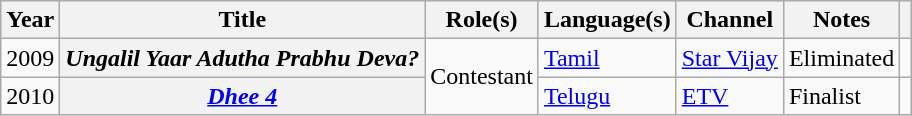<table class="wikitable sortable plainrowheaders">
<tr>
<th scope="col">Year</th>
<th scope="col">Title</th>
<th scope="col">Role(s)</th>
<th scope="col">Language(s)</th>
<th scope="col">Channel</th>
<th scope="col" class="unsortable">Notes</th>
<th scope="col" class="unsortable"></th>
</tr>
<tr>
<td>2009</td>
<th scope="row"><em>Ungalil Yaar Adutha Prabhu Deva?</em></th>
<td rowspan="2">Contestant</td>
<td><a href='#'>Tamil</a></td>
<td><a href='#'>Star Vijay</a></td>
<td>Eliminated</td>
<td style="text-align:center;"></td>
</tr>
<tr>
<td>2010</td>
<th scope="row"><em><a href='#'>Dhee 4</a></em></th>
<td><a href='#'>Telugu</a></td>
<td><a href='#'>ETV</a></td>
<td>Finalist</td>
<td style="text-align:center;"></td>
</tr>
</table>
